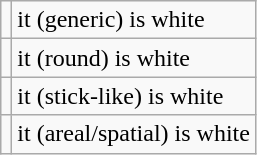<table class="wikitable">
<tr>
<td></td>
<td>it (generic) is white</td>
</tr>
<tr>
<td></td>
<td>it (round) is white</td>
</tr>
<tr>
<td></td>
<td>it (stick-like) is white</td>
</tr>
<tr>
<td></td>
<td>it (areal/spatial) is white</td>
</tr>
</table>
